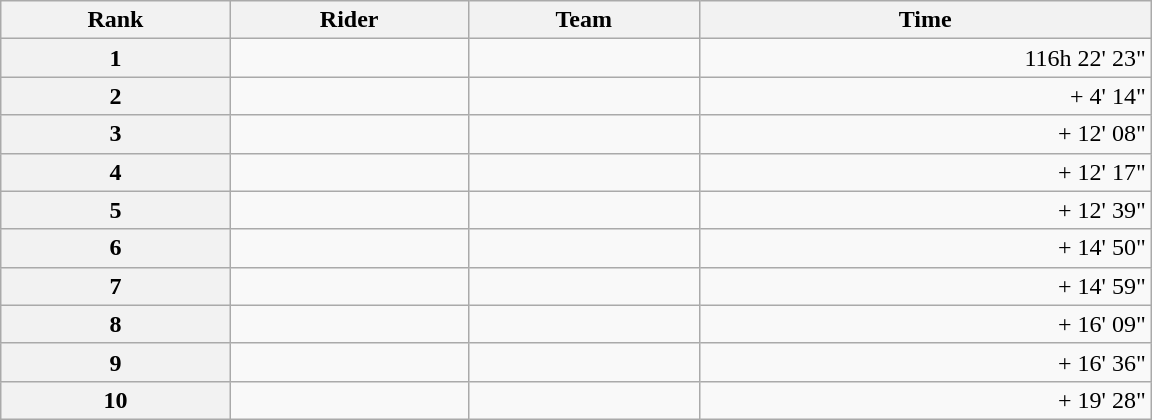<table class="wikitable" style="width:48em;margin-bottom:0;">
<tr>
<th scope="col">Rank</th>
<th scope="col">Rider</th>
<th scope="col">Team</th>
<th scope="col">Time</th>
</tr>
<tr>
<th scope="row">1</th>
<td> </td>
<td></td>
<td style="text-align:right;">116h 22' 23"</td>
</tr>
<tr>
<th scope="row">2</th>
<td></td>
<td></td>
<td style="text-align:right;">+ 4' 14"</td>
</tr>
<tr>
<th scope="row">3</th>
<td></td>
<td></td>
<td style="text-align:right;">+ 12' 08"</td>
</tr>
<tr>
<th scope="row">4</th>
<td></td>
<td></td>
<td style="text-align:right;">+ 12' 17"</td>
</tr>
<tr>
<th scope="row">5</th>
<td></td>
<td></td>
<td style="text-align:right;">+ 12' 39"</td>
</tr>
<tr>
<th scope="row">6</th>
<td></td>
<td></td>
<td style="text-align:right;">+ 14' 50"</td>
</tr>
<tr>
<th scope="row">7</th>
<td></td>
<td></td>
<td style="text-align:right;">+ 14' 59"</td>
</tr>
<tr>
<th scope="row">8</th>
<td> </td>
<td></td>
<td style="text-align:right;">+ 16' 09"</td>
</tr>
<tr>
<th scope="row">9</th>
<td></td>
<td></td>
<td style="text-align:right;">+ 16' 36"</td>
</tr>
<tr>
<th scope="row">10</th>
<td></td>
<td></td>
<td style="text-align:right;">+ 19' 28"</td>
</tr>
</table>
